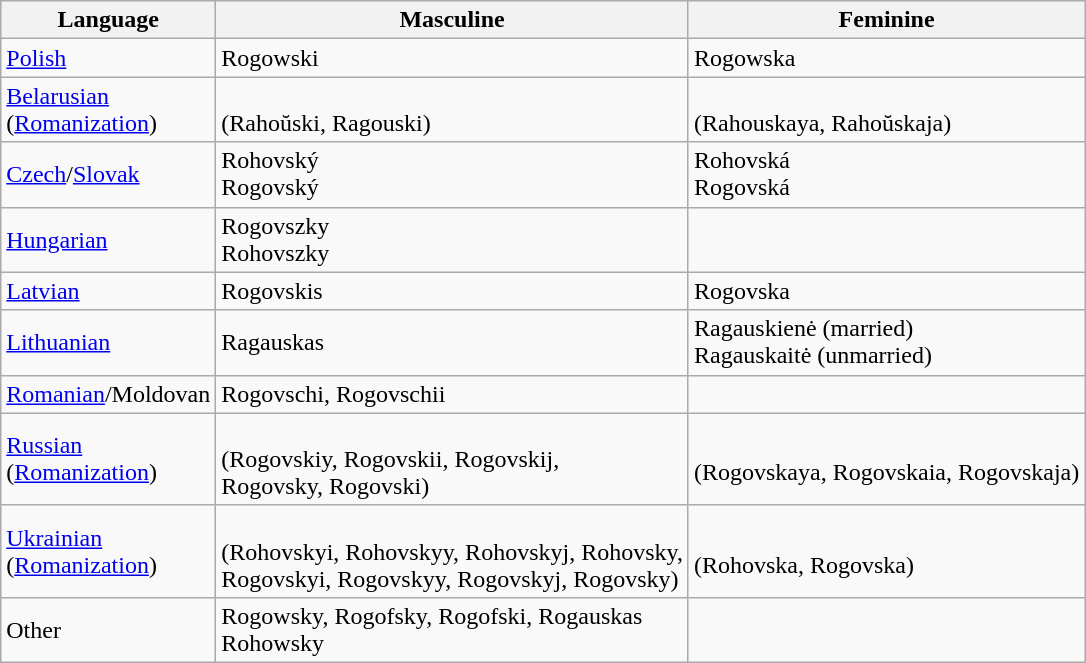<table class="wikitable">
<tr>
<th>Language</th>
<th>Masculine</th>
<th>Feminine</th>
</tr>
<tr>
<td><a href='#'>Polish</a></td>
<td>Rogowski</td>
<td>Rogowska</td>
</tr>
<tr>
<td><a href='#'>Belarusian</a> <br>(<a href='#'>Romanization</a>)</td>
<td><br>(Rahoŭski, Ragouski)</td>
<td><br> (Rahouskaya, Rahoŭskaja)</td>
</tr>
<tr>
<td><a href='#'>Czech</a>/<a href='#'>Slovak</a></td>
<td>Rohovský <br>Rogovský</td>
<td>Rohovská <br>Rogovská</td>
</tr>
<tr>
<td><a href='#'>Hungarian</a></td>
<td>Rogovszky <br> Rohovszky</td>
<td></td>
</tr>
<tr>
<td><a href='#'>Latvian</a></td>
<td>Rogovskis</td>
<td>Rogovska</td>
</tr>
<tr>
<td><a href='#'>Lithuanian</a></td>
<td>Ragauskas</td>
<td>Ragauskienė (married)<br> Ragauskaitė (unmarried)</td>
</tr>
<tr>
<td><a href='#'>Romanian</a>/Moldovan</td>
<td>Rogovschi, Rogovschii</td>
<td></td>
</tr>
<tr>
<td><a href='#'>Russian</a> <br>(<a href='#'>Romanization</a>)</td>
<td><br> (Rogovskiy, Rogovskii, Rogovskij,<br> Rogovsky, Rogovski)</td>
<td><br> (Rogovskaya, Rogovskaia, Rogovskaja)</td>
</tr>
<tr>
<td><a href='#'>Ukrainian</a> <br>(<a href='#'>Romanization</a>)</td>
<td><br> (Rohovskyi, Rohovskyy, Rohovskyj, Rohovsky, <br>Rogovskyi, Rogovskyy, Rogovskyj, Rogovsky)</td>
<td><br> (Rohovska, Rogovska)</td>
</tr>
<tr>
<td>Other</td>
<td>Rogowsky, Rogofsky, Rogofski, Rogauskas <br>Rohowsky</td>
<td></td>
</tr>
</table>
